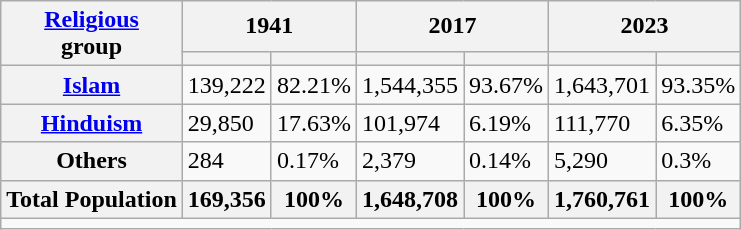<table class="wikitable sortable">
<tr>
<th rowspan="2"><a href='#'>Religious</a><br>group</th>
<th colspan="2">1941</th>
<th colspan="2">2017</th>
<th colspan="2">2023</th>
</tr>
<tr>
<th><a href='#'></a></th>
<th></th>
<th></th>
<th></th>
<th></th>
<th></th>
</tr>
<tr>
<th><a href='#'>Islam</a> </th>
<td>139,222</td>
<td>82.21%</td>
<td>1,544,355</td>
<td>93.67%</td>
<td>1,643,701</td>
<td>93.35%</td>
</tr>
<tr>
<th><a href='#'>Hinduism</a> </th>
<td>29,850</td>
<td>17.63%</td>
<td>101,974</td>
<td>6.19%</td>
<td>111,770</td>
<td>6.35%</td>
</tr>
<tr>
<th>Others </th>
<td>284</td>
<td>0.17%</td>
<td>2,379</td>
<td>0.14%</td>
<td>5,290</td>
<td>0.3%</td>
</tr>
<tr>
<th>Total Population</th>
<th>169,356</th>
<th>100%</th>
<th>1,648,708</th>
<th>100%</th>
<th>1,760,761</th>
<th>100%</th>
</tr>
<tr class="sortbottom">
<td colspan="7"></td>
</tr>
</table>
